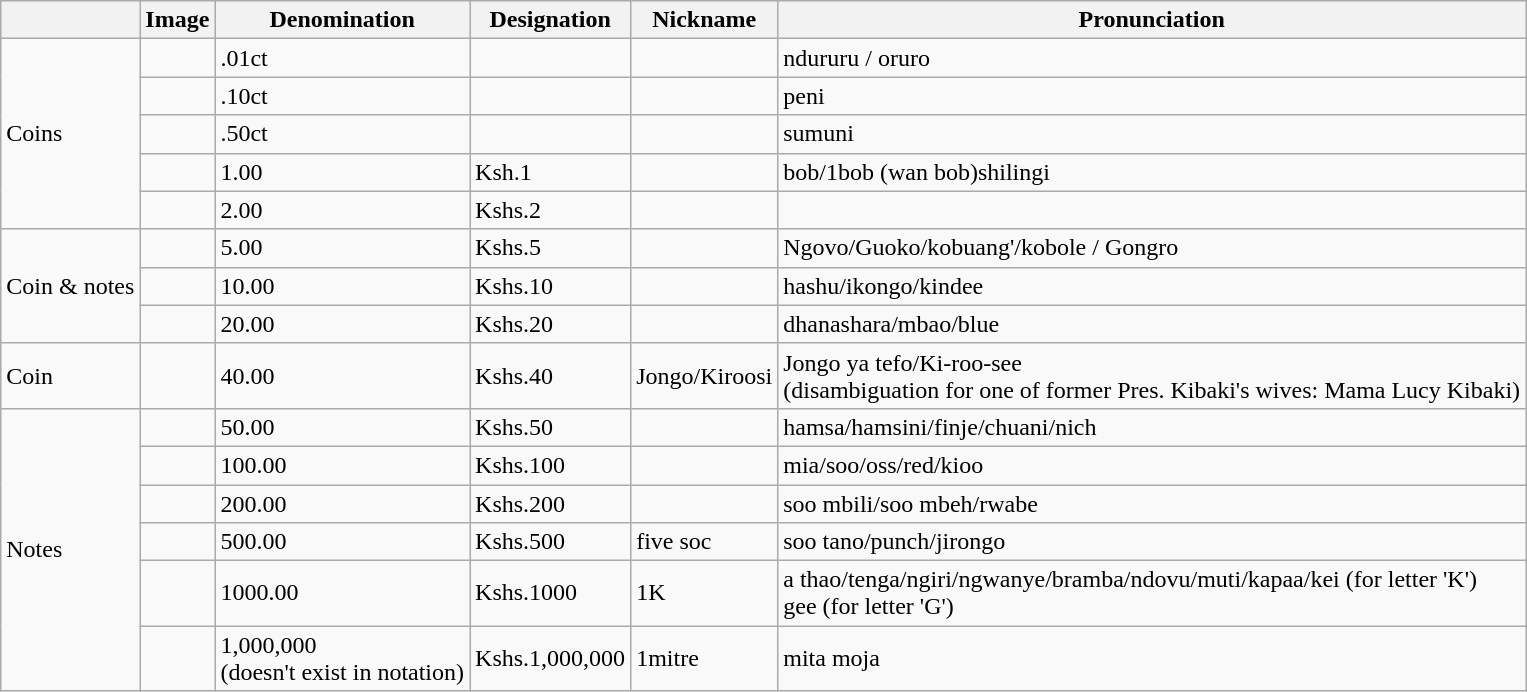<table class="wikitable">
<tr>
<th></th>
<th>Image</th>
<th>Denomination</th>
<th>Designation</th>
<th>Nickname</th>
<th>Pronunciation</th>
</tr>
<tr>
<td rowspan="5">Coins</td>
<td></td>
<td>.01ct</td>
<td></td>
<td></td>
<td>ndururu / oruro</td>
</tr>
<tr>
<td></td>
<td>.10ct</td>
<td></td>
<td></td>
<td>peni</td>
</tr>
<tr>
<td></td>
<td>.50ct</td>
<td></td>
<td></td>
<td>sumuni</td>
</tr>
<tr>
<td></td>
<td>1.00</td>
<td>Ksh.1</td>
<td></td>
<td>bob/1bob (wan bob)shilingi</td>
</tr>
<tr>
<td></td>
<td>2.00</td>
<td>Kshs.2</td>
<td></td>
<td></td>
</tr>
<tr>
<td rowspan="3">Coin & notes</td>
<td></td>
<td>5.00</td>
<td>Kshs.5</td>
<td></td>
<td>Ngovo/Guoko/kobuang'/kobole / Gongro</td>
</tr>
<tr>
<td></td>
<td>10.00</td>
<td>Kshs.10</td>
<td></td>
<td>hashu/ikongo/kindee</td>
</tr>
<tr>
<td></td>
<td>20.00</td>
<td>Kshs.20</td>
<td></td>
<td>dhanashara/mbao/blue</td>
</tr>
<tr>
<td>Coin</td>
<td></td>
<td>40.00</td>
<td>Kshs.40</td>
<td>Jongo/Kiroosi</td>
<td>Jongo ya tefo/Ki-roo-see<br>(disambiguation for one of former Pres. Kibaki's wives: Mama Lucy Kibaki)</td>
</tr>
<tr>
<td rowspan="6">Notes</td>
<td></td>
<td>50.00</td>
<td>Kshs.50</td>
<td></td>
<td>hamsa/hamsini/finje/chuani/nich</td>
</tr>
<tr>
<td></td>
<td>100.00</td>
<td>Kshs.100</td>
<td></td>
<td>mia/soo/oss/red/kioo</td>
</tr>
<tr>
<td></td>
<td>200.00</td>
<td>Kshs.200</td>
<td></td>
<td>soo mbili/soo mbeh/rwabe</td>
</tr>
<tr>
<td></td>
<td>500.00</td>
<td>Kshs.500</td>
<td>five soc</td>
<td>soo tano/punch/jirongo</td>
</tr>
<tr>
<td></td>
<td>1000.00</td>
<td>Kshs.1000</td>
<td>1K</td>
<td>a thao/tenga/ngiri/ngwanye/bramba/ndovu/muti/kapaa/kei (for letter 'K')<br>gee (for letter 'G')</td>
</tr>
<tr>
<td></td>
<td>1,000,000<br>(doesn't exist in notation)<br></td>
<td>Kshs.1,000,000</td>
<td>1mitre</td>
<td>mita moja</td>
</tr>
</table>
